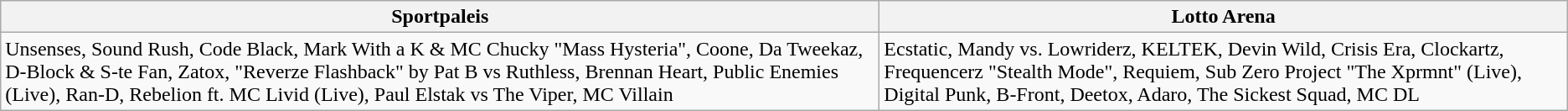<table class="wikitable">
<tr>
<th><strong>Sportpaleis</strong></th>
<th><strong>Lotto Arena</strong></th>
</tr>
<tr>
<td>Unsenses, Sound Rush, Code Black, Mark With a K & MC Chucky "Mass Hysteria", Coone, Da Tweekaz, D-Block & S-te Fan, Zatox, "Reverze Flashback" by Pat B vs Ruthless, Brennan Heart,  Public Enemies (Live), Ran-D, Rebelion ft. MC Livid (Live), Paul Elstak vs The Viper, MC Villain</td>
<td>Ecstatic, Mandy vs. Lowriderz, KELTEK, Devin Wild, Crisis Era, Clockartz, Frequencerz "Stealth Mode", Requiem, Sub Zero Project "The Xprmnt" (Live), Digital Punk, B-Front, Deetox, Adaro, The Sickest Squad, MC DL</td>
</tr>
</table>
